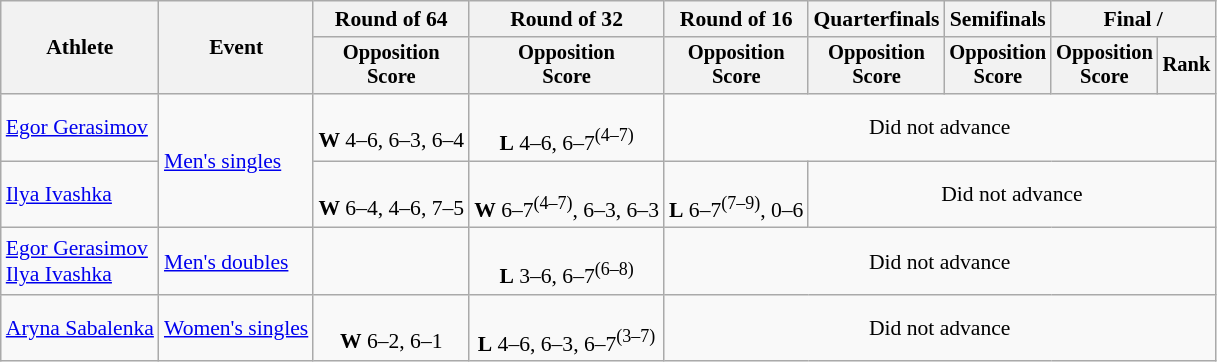<table class=wikitable style="font-size:90%">
<tr>
<th rowspan="2">Athlete</th>
<th rowspan="2">Event</th>
<th>Round of 64</th>
<th>Round of 32</th>
<th>Round of 16</th>
<th>Quarterfinals</th>
<th>Semifinals</th>
<th colspan=2>Final / </th>
</tr>
<tr style="font-size:95%">
<th>Opposition<br>Score</th>
<th>Opposition<br>Score</th>
<th>Opposition<br>Score</th>
<th>Opposition<br>Score</th>
<th>Opposition<br>Score</th>
<th>Opposition<br>Score</th>
<th>Rank</th>
</tr>
<tr align=center>
<td align=left><a href='#'>Egor Gerasimov</a></td>
<td align=left rowspan=2><a href='#'>Men's singles</a></td>
<td><br><strong>W</strong> 4–6, 6–3, 6–4</td>
<td><br><strong>L</strong> 4–6, 6–7<sup>(4–7)</sup></td>
<td colspan=5>Did not advance</td>
</tr>
<tr align=center>
<td align=left><a href='#'>Ilya Ivashka</a></td>
<td><br><strong>W</strong> 6–4, 4–6, 7–5</td>
<td><br><strong>W</strong> 6–7<sup>(4–7)</sup>, 6–3, 6–3</td>
<td><br><strong>L</strong> 6–7<sup>(7–9)</sup>, 0–6</td>
<td colspan=4>Did not advance</td>
</tr>
<tr align=center>
<td align=left><a href='#'>Egor Gerasimov</a><br><a href='#'>Ilya Ivashka</a></td>
<td align=left><a href='#'>Men's doubles</a></td>
<td></td>
<td><br><strong>L</strong> 3–6, 6–7<sup>(6–8)</sup></td>
<td colspan=5>Did not advance</td>
</tr>
<tr align=center>
<td align=left><a href='#'>Aryna Sabalenka</a></td>
<td align=left><a href='#'>Women's singles</a></td>
<td><br><strong>W</strong> 6–2, 6–1</td>
<td><br><strong>L</strong> 4–6, 6–3, 6–7<sup>(3–7)</sup></td>
<td colspan=5>Did not advance</td>
</tr>
</table>
